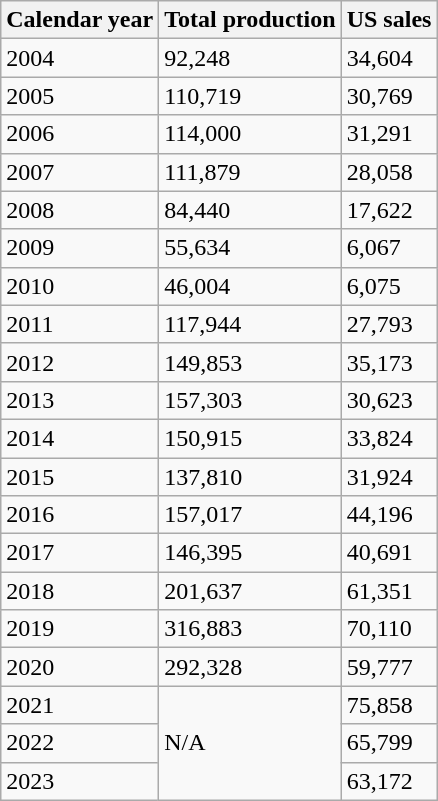<table class="wikitable">
<tr>
<th>Calendar year</th>
<th>Total production</th>
<th>US sales</th>
</tr>
<tr>
<td>2004</td>
<td>92,248</td>
<td>34,604</td>
</tr>
<tr>
<td>2005</td>
<td>110,719</td>
<td>30,769</td>
</tr>
<tr>
<td>2006</td>
<td>114,000</td>
<td>31,291</td>
</tr>
<tr>
<td>2007</td>
<td>111,879</td>
<td>28,058</td>
</tr>
<tr>
<td>2008</td>
<td>84,440</td>
<td>17,622</td>
</tr>
<tr>
<td>2009</td>
<td>55,634</td>
<td>6,067</td>
</tr>
<tr>
<td>2010</td>
<td>46,004</td>
<td>6,075</td>
</tr>
<tr>
<td>2011</td>
<td>117,944</td>
<td>27,793</td>
</tr>
<tr>
<td>2012</td>
<td>149,853</td>
<td>35,173</td>
</tr>
<tr>
<td>2013</td>
<td>157,303</td>
<td>30,623</td>
</tr>
<tr>
<td>2014</td>
<td>150,915</td>
<td>33,824</td>
</tr>
<tr>
<td>2015</td>
<td>137,810</td>
<td>31,924</td>
</tr>
<tr>
<td>2016</td>
<td>157,017</td>
<td>44,196</td>
</tr>
<tr>
<td>2017</td>
<td>146,395</td>
<td>40,691</td>
</tr>
<tr>
<td>2018</td>
<td>201,637</td>
<td>61,351</td>
</tr>
<tr>
<td>2019</td>
<td>316,883</td>
<td>70,110</td>
</tr>
<tr>
<td>2020</td>
<td>292,328</td>
<td>59,777</td>
</tr>
<tr>
<td>2021</td>
<td rowspan=3>N/A</td>
<td>75,858</td>
</tr>
<tr>
<td>2022</td>
<td>65,799</td>
</tr>
<tr>
<td>2023</td>
<td>63,172</td>
</tr>
</table>
